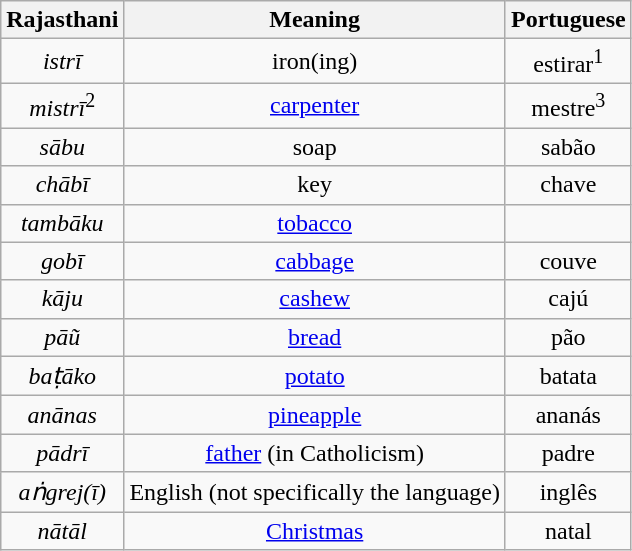<table class="wikitable" style="text-align:center">
<tr>
<th>Rajasthani</th>
<th>Meaning</th>
<th>Portuguese</th>
</tr>
<tr>
<td><em>istrī</em></td>
<td>iron(ing)</td>
<td>estirar<sup>1</sup></td>
</tr>
<tr>
<td><em>mistrī</em><sup>2</sup></td>
<td><a href='#'>carpenter</a></td>
<td>mestre<sup>3</sup></td>
</tr>
<tr>
<td><em>sābu</em></td>
<td>soap</td>
<td>sabão</td>
</tr>
<tr>
<td><em>chābī</em></td>
<td>key</td>
<td>chave</td>
</tr>
<tr>
<td><em>tambāku</em></td>
<td><a href='#'>tobacco</a></td>
<td></td>
</tr>
<tr>
<td><em>gobī</em></td>
<td><a href='#'>cabbage</a></td>
<td>couve</td>
</tr>
<tr>
<td><em>kāju</em></td>
<td><a href='#'>cashew</a></td>
<td>cajú</td>
</tr>
<tr>
<td><em>pāũ</em></td>
<td><a href='#'>bread</a></td>
<td>pão</td>
</tr>
<tr>
<td><em>baṭāko</em></td>
<td><a href='#'>potato</a></td>
<td>batata</td>
</tr>
<tr>
<td><em>anānas</em></td>
<td><a href='#'>pineapple</a></td>
<td>ananás</td>
</tr>
<tr>
<td><em>pādrī</em></td>
<td><a href='#'>father</a> (in Catholicism)</td>
<td>padre</td>
</tr>
<tr>
<td><em>aṅgrej(ī)</em></td>
<td>English (not specifically the language)</td>
<td>inglês</td>
</tr>
<tr>
<td><em>nātāl</em></td>
<td><a href='#'>Christmas</a></td>
<td>natal</td>
</tr>
</table>
